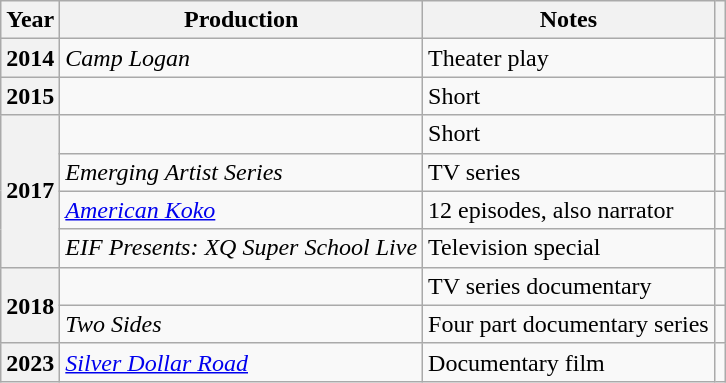<table class="wikitable plainrowheaders sortable" style="margin-right: 0;">
<tr>
<th scope="col">Year</th>
<th scope="col">Production</th>
<th scope="col">Notes</th>
<th scope="col" class="unsortable"></th>
</tr>
<tr>
<th scope=row>2014</th>
<td><em>Camp Logan</em></td>
<td>Theater play</td>
<td style="text-align: center;"></td>
</tr>
<tr>
<th scope=row>2015</th>
<td><em></em></td>
<td>Short</td>
<td style="text-align: center;"></td>
</tr>
<tr>
<th scope=row rowspan="4">2017</th>
<td><em></em></td>
<td>Short</td>
<td style="text-align: center;"></td>
</tr>
<tr>
<td><em>Emerging Artist Series</em></td>
<td>TV series</td>
<td style="text-align: center;"></td>
</tr>
<tr>
<td><em><a href='#'>American Koko</a></em></td>
<td>12 episodes, also narrator</td>
<td style="text-align: center;"></td>
</tr>
<tr>
<td><em>EIF Presents: XQ Super School Live</em></td>
<td>Television special</td>
<td style="text-align: center;"></td>
</tr>
<tr>
<th scope=row rowspan="2">2018</th>
<td><em></em></td>
<td>TV series documentary</td>
<td style="text-align: center;"></td>
</tr>
<tr>
<td><em>Two Sides</em></td>
<td>Four part documentary series</td>
<td style="text-align: center;"></td>
</tr>
<tr>
<th scope=row>2023</th>
<td><em><a href='#'>Silver Dollar Road</a></em></td>
<td>Documentary film</td>
<td style="text-align:center;"></td>
</tr>
</table>
